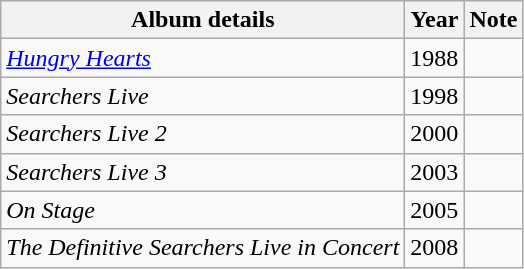<table class="wikitable">
<tr>
<th>Album details</th>
<th>Year</th>
<th>Note</th>
</tr>
<tr>
<td><em><a href='#'>Hungry Hearts</a></em></td>
<td>1988</td>
<td></td>
</tr>
<tr>
<td><em>Searchers Live</em></td>
<td>1998</td>
<td></td>
</tr>
<tr>
<td><em>Searchers Live 2</em></td>
<td>2000</td>
<td></td>
</tr>
<tr>
<td><em>Searchers Live 3</em></td>
<td>2003</td>
<td></td>
</tr>
<tr>
<td><em>On Stage</em></td>
<td>2005</td>
<td></td>
</tr>
<tr>
<td><em>The Definitive Searchers Live in Concert</em></td>
<td>2008</td>
<td></td>
</tr>
</table>
